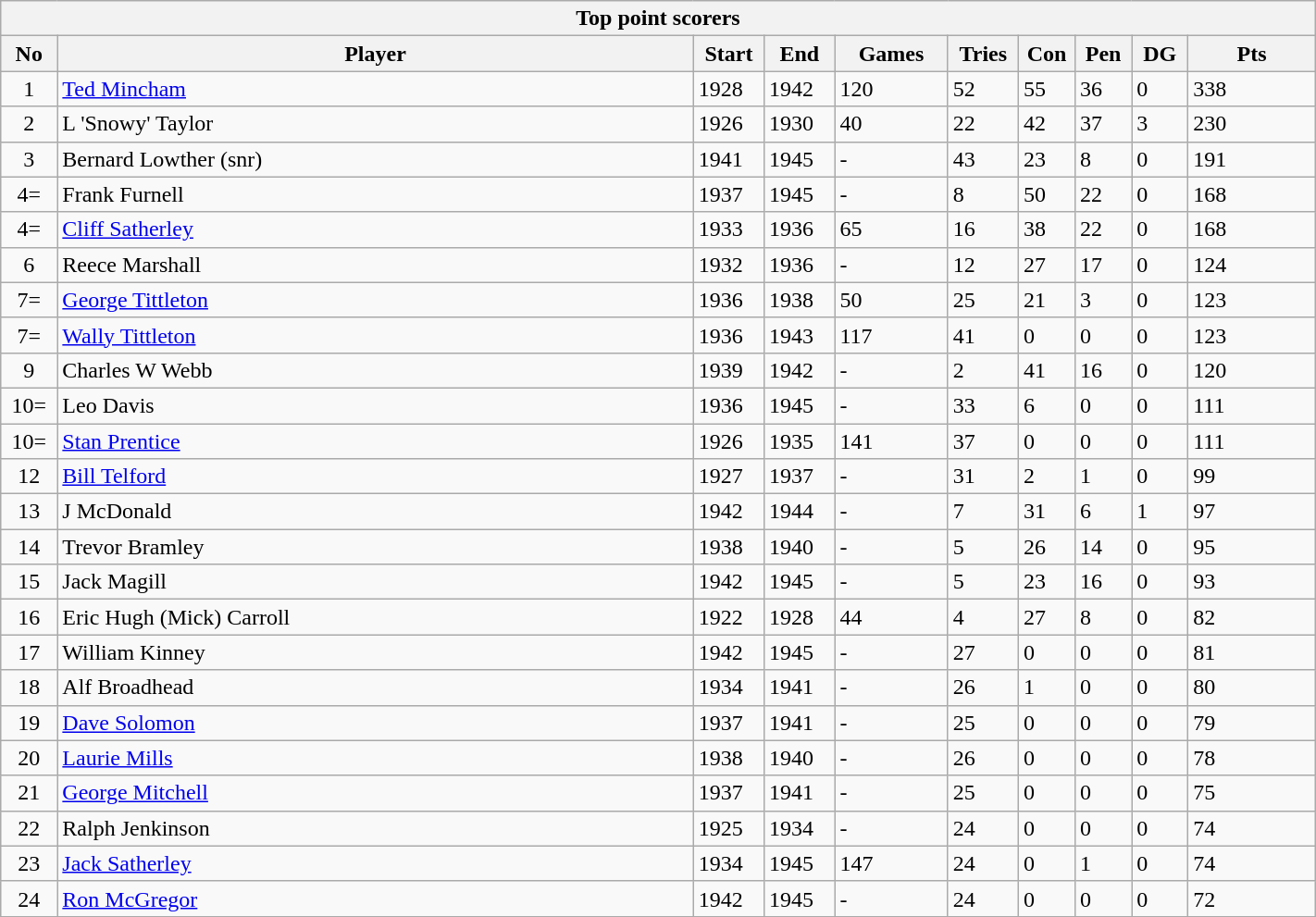<table class="wikitable collapsible sortable" style="text-align:left; font-size:100%; width:75%;">
<tr>
<th colspan="75%">Top point scorers</th>
</tr>
<tr>
<th style="width:4%;">No</th>
<th style="width:45%;">Player</th>
<th style="width:5%;">Start</th>
<th style="width:5%;">End</th>
<th style="width:8%;">Games</th>
<th style="width:5%;">Tries</th>
<th style="width:4%;">Con</th>
<th style="width:4%;">Pen</th>
<th style="width:4%;">DG</th>
<th style="width:9%;">Pts<br></th>
</tr>
<tr>
<td style="text-align:center;">1</td>
<td><a href='#'>Ted Mincham</a></td>
<td>1928</td>
<td>1942</td>
<td>120</td>
<td>52</td>
<td>55</td>
<td>36</td>
<td>0</td>
<td>338</td>
</tr>
<tr>
<td style="text-align:center;">2</td>
<td>L 'Snowy' Taylor</td>
<td>1926</td>
<td>1930</td>
<td>40</td>
<td>22</td>
<td>42</td>
<td>37</td>
<td>3</td>
<td>230</td>
</tr>
<tr>
<td style="text-align:center;">3</td>
<td>Bernard Lowther (snr)</td>
<td>1941</td>
<td>1945</td>
<td>-</td>
<td>43</td>
<td>23</td>
<td>8</td>
<td>0</td>
<td>191</td>
</tr>
<tr>
<td style="text-align:center;">4=</td>
<td>Frank Furnell</td>
<td>1937</td>
<td>1945</td>
<td>-</td>
<td>8</td>
<td>50</td>
<td>22</td>
<td>0</td>
<td>168</td>
</tr>
<tr>
<td style="text-align:center;">4=</td>
<td><a href='#'>Cliff Satherley</a></td>
<td>1933</td>
<td>1936</td>
<td>65</td>
<td>16</td>
<td>38</td>
<td>22</td>
<td>0</td>
<td>168</td>
</tr>
<tr>
<td style="text-align:center;">6</td>
<td>Reece Marshall</td>
<td>1932</td>
<td>1936</td>
<td>-</td>
<td>12</td>
<td>27</td>
<td>17</td>
<td>0</td>
<td>124</td>
</tr>
<tr>
<td style="text-align:center;">7=</td>
<td><a href='#'>George Tittleton</a></td>
<td>1936</td>
<td>1938</td>
<td>50</td>
<td>25</td>
<td>21</td>
<td>3</td>
<td>0</td>
<td>123</td>
</tr>
<tr>
<td style="text-align:center;">7=</td>
<td><a href='#'>Wally Tittleton</a></td>
<td>1936</td>
<td>1943</td>
<td>117</td>
<td>41</td>
<td>0</td>
<td>0</td>
<td>0</td>
<td>123</td>
</tr>
<tr>
<td style="text-align:center;">9</td>
<td>Charles W Webb</td>
<td>1939</td>
<td>1942</td>
<td>-</td>
<td>2</td>
<td>41</td>
<td>16</td>
<td>0</td>
<td>120</td>
</tr>
<tr>
<td style="text-align:center;">10=</td>
<td>Leo Davis</td>
<td>1936</td>
<td>1945</td>
<td>-</td>
<td>33</td>
<td>6</td>
<td>0</td>
<td>0</td>
<td>111</td>
</tr>
<tr>
<td style="text-align:center;">10=</td>
<td><a href='#'>Stan Prentice</a></td>
<td>1926</td>
<td>1935</td>
<td>141</td>
<td>37</td>
<td>0</td>
<td>0</td>
<td>0</td>
<td>111</td>
</tr>
<tr>
<td style="text-align:center;">12</td>
<td><a href='#'>Bill Telford</a></td>
<td>1927</td>
<td>1937</td>
<td>-</td>
<td>31</td>
<td>2</td>
<td>1</td>
<td>0</td>
<td>99</td>
</tr>
<tr>
<td style="text-align:center;">13</td>
<td>J McDonald</td>
<td>1942</td>
<td>1944</td>
<td>-</td>
<td>7</td>
<td>31</td>
<td>6</td>
<td>1</td>
<td>97</td>
</tr>
<tr>
<td style="text-align:center;">14</td>
<td>Trevor Bramley</td>
<td>1938</td>
<td>1940</td>
<td>-</td>
<td>5</td>
<td>26</td>
<td>14</td>
<td>0</td>
<td>95</td>
</tr>
<tr>
<td style="text-align:center;">15</td>
<td>Jack Magill</td>
<td>1942</td>
<td>1945</td>
<td>-</td>
<td>5</td>
<td>23</td>
<td>16</td>
<td>0</td>
<td>93</td>
</tr>
<tr>
<td style="text-align:center;">16</td>
<td>Eric Hugh (Mick) Carroll</td>
<td>1922</td>
<td>1928</td>
<td>44</td>
<td>4</td>
<td>27</td>
<td>8</td>
<td>0</td>
<td>82</td>
</tr>
<tr>
<td style="text-align:center;">17</td>
<td>William Kinney</td>
<td>1942</td>
<td>1945</td>
<td>-</td>
<td>27</td>
<td>0</td>
<td>0</td>
<td>0</td>
<td>81</td>
</tr>
<tr>
<td style="text-align:center;">18</td>
<td>Alf Broadhead</td>
<td>1934</td>
<td>1941</td>
<td>-</td>
<td>26</td>
<td>1</td>
<td>0</td>
<td>0</td>
<td>80</td>
</tr>
<tr>
<td style="text-align:center;">19</td>
<td><a href='#'>Dave Solomon</a></td>
<td>1937</td>
<td>1941</td>
<td>-</td>
<td>25</td>
<td>0</td>
<td>0</td>
<td>0</td>
<td>79</td>
</tr>
<tr>
<td style="text-align:center;">20</td>
<td><a href='#'>Laurie Mills</a></td>
<td>1938</td>
<td>1940</td>
<td>-</td>
<td>26</td>
<td>0</td>
<td>0</td>
<td>0</td>
<td>78</td>
</tr>
<tr>
<td style="text-align:center;">21</td>
<td><a href='#'>George Mitchell</a></td>
<td>1937</td>
<td>1941</td>
<td>-</td>
<td>25</td>
<td>0</td>
<td>0</td>
<td>0</td>
<td>75</td>
</tr>
<tr>
<td style="text-align:center;">22</td>
<td>Ralph Jenkinson</td>
<td>1925</td>
<td>1934</td>
<td>-</td>
<td>24</td>
<td>0</td>
<td>0</td>
<td>0</td>
<td>74</td>
</tr>
<tr>
<td style="text-align:center;">23</td>
<td><a href='#'>Jack Satherley</a></td>
<td>1934</td>
<td>1945</td>
<td>147</td>
<td>24</td>
<td>0</td>
<td>1</td>
<td>0</td>
<td>74</td>
</tr>
<tr>
<td style="text-align:center;">24</td>
<td><a href='#'>Ron McGregor</a></td>
<td>1942</td>
<td>1945</td>
<td>-</td>
<td>24</td>
<td>0</td>
<td>0</td>
<td>0</td>
<td>72</td>
</tr>
<tr>
</tr>
</table>
